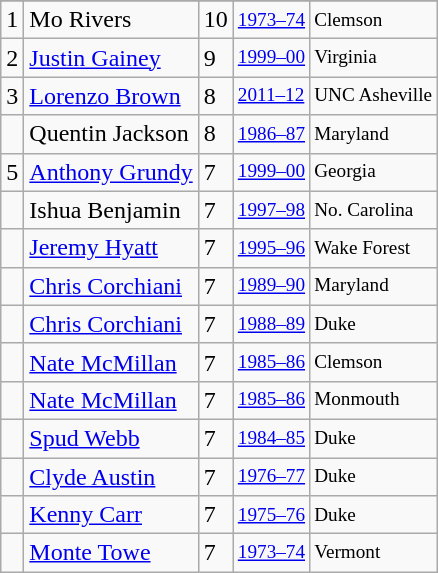<table class="wikitable">
<tr>
</tr>
<tr>
<td>1</td>
<td>Mo Rivers</td>
<td>10</td>
<td style="font-size:80%;"><a href='#'>1973–74</a></td>
<td style="font-size:80%;">Clemson</td>
</tr>
<tr>
<td>2</td>
<td><a href='#'>Justin Gainey</a></td>
<td>9</td>
<td style="font-size:80%;"><a href='#'>1999–00</a></td>
<td style="font-size:80%;">Virginia</td>
</tr>
<tr>
<td>3</td>
<td><a href='#'>Lorenzo Brown</a></td>
<td>8</td>
<td style="font-size:80%;"><a href='#'>2011–12</a></td>
<td style="font-size:80%;">UNC Asheville</td>
</tr>
<tr>
<td></td>
<td>Quentin Jackson</td>
<td>8</td>
<td style="font-size:80%;"><a href='#'>1986–87</a></td>
<td style="font-size:80%;">Maryland</td>
</tr>
<tr>
<td>5</td>
<td><a href='#'>Anthony Grundy</a></td>
<td>7</td>
<td style="font-size:80%;"><a href='#'>1999–00</a></td>
<td style="font-size:80%;">Georgia</td>
</tr>
<tr>
<td></td>
<td>Ishua Benjamin</td>
<td>7</td>
<td style="font-size:80%;"><a href='#'>1997–98</a></td>
<td style="font-size:80%;">No. Carolina</td>
</tr>
<tr>
<td></td>
<td><a href='#'>Jeremy Hyatt</a></td>
<td>7</td>
<td style="font-size:80%;"><a href='#'>1995–96</a></td>
<td style="font-size:80%;">Wake Forest</td>
</tr>
<tr>
<td></td>
<td><a href='#'>Chris Corchiani</a></td>
<td>7</td>
<td style="font-size:80%;"><a href='#'>1989–90</a></td>
<td style="font-size:80%;">Maryland</td>
</tr>
<tr>
<td></td>
<td><a href='#'>Chris Corchiani</a></td>
<td>7</td>
<td style="font-size:80%;"><a href='#'>1988–89</a></td>
<td style="font-size:80%;">Duke</td>
</tr>
<tr>
<td></td>
<td><a href='#'>Nate McMillan</a></td>
<td>7</td>
<td style="font-size:80%;"><a href='#'>1985–86</a></td>
<td style="font-size:80%;">Clemson</td>
</tr>
<tr>
<td></td>
<td><a href='#'>Nate McMillan</a></td>
<td>7</td>
<td style="font-size:80%;"><a href='#'>1985–86</a></td>
<td style="font-size:80%;">Monmouth</td>
</tr>
<tr>
<td></td>
<td><a href='#'>Spud Webb</a></td>
<td>7</td>
<td style="font-size:80%;"><a href='#'>1984–85</a></td>
<td style="font-size:80%;">Duke</td>
</tr>
<tr>
<td></td>
<td><a href='#'>Clyde Austin</a></td>
<td>7</td>
<td style="font-size:80%;"><a href='#'>1976–77</a></td>
<td style="font-size:80%;">Duke</td>
</tr>
<tr>
<td></td>
<td><a href='#'>Kenny Carr</a></td>
<td>7</td>
<td style="font-size:80%;"><a href='#'>1975–76</a></td>
<td style="font-size:80%;">Duke</td>
</tr>
<tr>
<td></td>
<td><a href='#'>Monte Towe</a></td>
<td>7</td>
<td style="font-size:80%;"><a href='#'>1973–74</a></td>
<td style="font-size:80%;">Vermont</td>
</tr>
</table>
